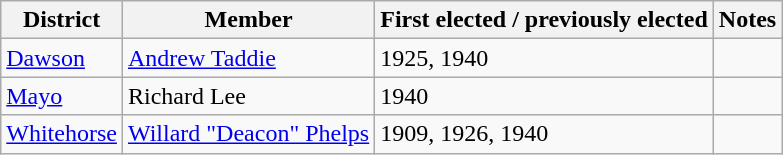<table class="wikitable sortable">
<tr>
<th>District</th>
<th>Member</th>
<th>First elected / previously elected</th>
<th>Notes</th>
</tr>
<tr>
<td><a href='#'>Dawson</a></td>
<td><a href='#'>Andrew Taddie</a></td>
<td>1925, 1940</td>
<td></td>
</tr>
<tr>
<td><a href='#'>Mayo</a></td>
<td>Richard Lee</td>
<td>1940</td>
<td></td>
</tr>
<tr>
<td><a href='#'>Whitehorse</a></td>
<td><a href='#'>Willard "Deacon" Phelps</a></td>
<td>1909, 1926, 1940</td>
<td></td>
</tr>
</table>
